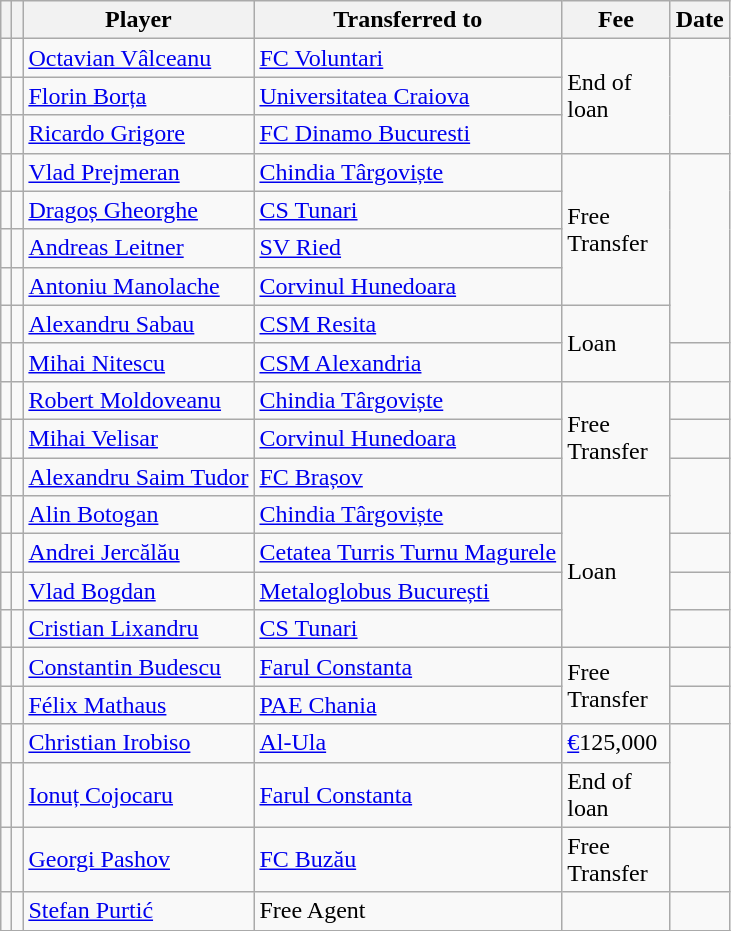<table class="wikitable plainrowheaders sortable">
<tr>
<th></th>
<th></th>
<th scope=col><strong>Player</strong></th>
<th><strong>Transferred to</strong></th>
<th !scope=col; style="width: 65px;"><strong>Fee</strong></th>
<th scope=col><strong>Date</strong></th>
</tr>
<tr>
<td align=center></td>
<td align=center></td>
<td> <a href='#'>Octavian Vâlceanu</a></td>
<td><a href='#'>FC Voluntari</a></td>
<td rowspan=3>End of loan</td>
<td rowspan=3></td>
</tr>
<tr>
<td align=center></td>
<td align=center></td>
<td> <a href='#'>Florin Borța</a></td>
<td><a href='#'>Universitatea Craiova</a></td>
</tr>
<tr>
<td align=center></td>
<td align=center></td>
<td> <a href='#'>Ricardo Grigore</a></td>
<td><a href='#'>FC Dinamo Bucuresti</a></td>
</tr>
<tr>
<td align=center></td>
<td align=center></td>
<td> <a href='#'>Vlad Prejmeran</a></td>
<td><a href='#'>Chindia Târgoviște</a></td>
<td rowspan=4>Free Transfer</td>
<td rowspan=5></td>
</tr>
<tr>
<td align=center></td>
<td align=center></td>
<td> <a href='#'>Dragoș Gheorghe</a></td>
<td><a href='#'>CS Tunari</a></td>
</tr>
<tr>
<td align=center></td>
<td align=center></td>
<td> <a href='#'>Andreas Leitner</a></td>
<td><a href='#'>SV Ried</a></td>
</tr>
<tr>
<td align=center></td>
<td align=center></td>
<td> <a href='#'>Antoniu Manolache</a></td>
<td><a href='#'>Corvinul Hunedoara</a></td>
</tr>
<tr>
<td align=center></td>
<td align=center></td>
<td> <a href='#'>Alexandru Sabau</a></td>
<td><a href='#'>CSM Resita</a></td>
<td rowspan=2>Loan</td>
</tr>
<tr>
<td align=center></td>
<td align=center></td>
<td> <a href='#'>Mihai Nitescu</a></td>
<td><a href='#'>CSM Alexandria</a></td>
<td></td>
</tr>
<tr>
<td align=center></td>
<td align=center></td>
<td> <a href='#'>Robert Moldoveanu</a></td>
<td><a href='#'>Chindia Târgoviște</a></td>
<td rowspan=3>Free Transfer</td>
<td></td>
</tr>
<tr>
<td align=center></td>
<td align=center></td>
<td> <a href='#'>Mihai Velisar</a></td>
<td><a href='#'>Corvinul Hunedoara</a></td>
<td></td>
</tr>
<tr>
<td align=center></td>
<td align=center></td>
<td> <a href='#'>Alexandru Saim Tudor</a></td>
<td><a href='#'>FC Brașov</a></td>
<td rowspan=2></td>
</tr>
<tr>
<td align=center></td>
<td align=center></td>
<td> <a href='#'>Alin Botogan</a></td>
<td><a href='#'>Chindia Târgoviște</a></td>
<td rowspan=4>Loan</td>
</tr>
<tr>
<td align=center></td>
<td align=center></td>
<td> <a href='#'>Andrei Jercălău</a></td>
<td><a href='#'>Cetatea Turris Turnu Magurele</a></td>
<td></td>
</tr>
<tr>
<td align=center></td>
<td align=center></td>
<td> <a href='#'>Vlad Bogdan</a></td>
<td><a href='#'>Metaloglobus București</a></td>
<td></td>
</tr>
<tr>
<td align=center></td>
<td align=center></td>
<td> <a href='#'>Cristian Lixandru</a></td>
<td><a href='#'>CS Tunari</a></td>
<td></td>
</tr>
<tr>
<td align=center></td>
<td align=center></td>
<td> <a href='#'>Constantin Budescu</a></td>
<td><a href='#'>Farul Constanta</a></td>
<td rowspan=2>Free Transfer</td>
<td></td>
</tr>
<tr>
<td align=center></td>
<td align=center></td>
<td> <a href='#'>Félix Mathaus</a></td>
<td><a href='#'>PAE Chania</a></td>
<td></td>
</tr>
<tr>
<td align=center></td>
<td align=center></td>
<td> <a href='#'>Christian Irobiso</a></td>
<td><a href='#'>Al-Ula</a></td>
<td><a href='#'>€</a>125,000</td>
<td rowspan=2></td>
</tr>
<tr>
<td align=center></td>
<td align=center></td>
<td> <a href='#'>Ionuț Cojocaru</a></td>
<td><a href='#'>Farul Constanta</a></td>
<td>End of loan</td>
</tr>
<tr>
<td align=center></td>
<td align=center></td>
<td> <a href='#'>Georgi Pashov</a></td>
<td><a href='#'>FC Buzău</a></td>
<td>Free Transfer</td>
<td></td>
</tr>
<tr>
<td align=center></td>
<td align=center></td>
<td> <a href='#'>Stefan Purtić</a></td>
<td>Free Agent</td>
<td></td>
<td></td>
</tr>
<tr>
</tr>
</table>
